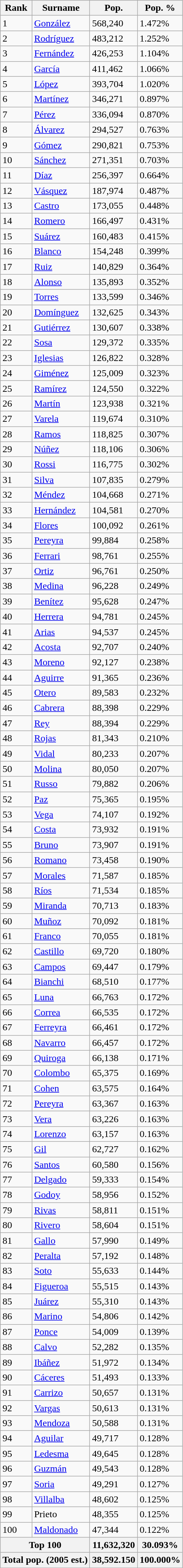<table class="wikitable">
<tr>
<th>Rank</th>
<th>Surname</th>
<th>Pop.</th>
<th>Pop. %</th>
</tr>
<tr>
<td>1</td>
<td align="left"><a href='#'>González</a></td>
<td>568,240</td>
<td>1.472%</td>
</tr>
<tr>
<td>2</td>
<td align="left"><a href='#'>Rodríguez</a></td>
<td>483,212</td>
<td>1.252%</td>
</tr>
<tr>
<td>3</td>
<td align="left"><a href='#'>Fernández</a></td>
<td>426,253</td>
<td>1.104%</td>
</tr>
<tr>
<td>4</td>
<td align="left"><a href='#'>García</a></td>
<td>411,462</td>
<td>1.066%</td>
</tr>
<tr>
<td>5</td>
<td align="left"><a href='#'>López</a></td>
<td>393,704</td>
<td>1.020%</td>
</tr>
<tr>
<td>6</td>
<td align="left"><a href='#'>Martínez</a></td>
<td>346,271</td>
<td>0.897%</td>
</tr>
<tr>
<td>7</td>
<td align="left"><a href='#'>Pérez</a></td>
<td>336,094</td>
<td>0.870%</td>
</tr>
<tr>
<td>8</td>
<td align="left"><a href='#'>Álvarez</a></td>
<td>294,527</td>
<td>0.763%</td>
</tr>
<tr>
<td>9</td>
<td align="left"><a href='#'>Gómez</a></td>
<td>290,821</td>
<td>0.753%</td>
</tr>
<tr>
<td>10</td>
<td align="left"><a href='#'>Sánchez</a></td>
<td>271,351</td>
<td>0.703%</td>
</tr>
<tr>
<td>11</td>
<td align="left"><a href='#'>Díaz</a></td>
<td>256,397</td>
<td>0.664%</td>
</tr>
<tr>
<td>12</td>
<td align="left"><a href='#'>Vásquez</a></td>
<td>187,974</td>
<td>0.487%</td>
</tr>
<tr>
<td>13</td>
<td align="left"><a href='#'>Castro</a></td>
<td>173,055</td>
<td>0.448%</td>
</tr>
<tr>
<td>14</td>
<td align="left"><a href='#'>Romero</a></td>
<td>166,497</td>
<td>0.431%</td>
</tr>
<tr>
<td>15</td>
<td align="left"><a href='#'>Suárez</a></td>
<td>160,483</td>
<td>0.415%</td>
</tr>
<tr>
<td>16</td>
<td align="left"><a href='#'>Blanco</a></td>
<td>154,248</td>
<td>0.399%</td>
</tr>
<tr>
<td>17</td>
<td align="left"><a href='#'>Ruiz</a></td>
<td>140,829</td>
<td>0.364%</td>
</tr>
<tr>
<td>18</td>
<td align="left"><a href='#'>Alonso</a></td>
<td>135,893</td>
<td>0.352%</td>
</tr>
<tr>
<td>19</td>
<td align="left"><a href='#'>Torres</a></td>
<td>133,599</td>
<td>0.346%</td>
</tr>
<tr>
<td>20</td>
<td align="left"><a href='#'>Domínguez</a></td>
<td>132,625</td>
<td>0.343%</td>
</tr>
<tr>
<td>21</td>
<td align="left"><a href='#'>Gutiérrez</a></td>
<td>130,607</td>
<td>0.338%</td>
</tr>
<tr>
<td>22</td>
<td align="left"><a href='#'>Sosa</a></td>
<td>129,372</td>
<td>0.335%</td>
</tr>
<tr>
<td>23</td>
<td align="left"><a href='#'>Iglesias</a></td>
<td>126,822</td>
<td>0.328%</td>
</tr>
<tr>
<td>24</td>
<td align="left"><a href='#'>Giménez</a></td>
<td>125,009</td>
<td>0.323%</td>
</tr>
<tr>
<td>25</td>
<td align="left"><a href='#'>Ramírez</a></td>
<td>124,550</td>
<td>0.322%</td>
</tr>
<tr>
<td>26</td>
<td align="left"><a href='#'>Martín</a></td>
<td>123,938</td>
<td>0.321%</td>
</tr>
<tr>
<td>27</td>
<td align="left"><a href='#'>Varela</a></td>
<td>119,674</td>
<td>0.310%</td>
</tr>
<tr>
<td>28</td>
<td align="left"><a href='#'>Ramos</a></td>
<td>118,825</td>
<td>0.307%</td>
</tr>
<tr>
<td>29</td>
<td align="left"><a href='#'>Núñez</a></td>
<td>118,106</td>
<td>0.306%</td>
</tr>
<tr>
<td>30</td>
<td align="left"><a href='#'>Rossi</a></td>
<td>116,775</td>
<td>0.302%</td>
</tr>
<tr>
<td>31</td>
<td align="left"><a href='#'>Silva</a></td>
<td>107,835</td>
<td>0.279%</td>
</tr>
<tr>
<td>32</td>
<td align="left"><a href='#'>Méndez</a></td>
<td>104,668</td>
<td>0.271%</td>
</tr>
<tr>
<td>33</td>
<td align="left"><a href='#'>Hernández</a></td>
<td>104,581</td>
<td>0.270%</td>
</tr>
<tr>
<td>34</td>
<td align="left"><a href='#'>Flores</a></td>
<td>100,092</td>
<td>0.261%</td>
</tr>
<tr>
<td>35</td>
<td align="left"><a href='#'>Pereyra</a></td>
<td>99,884</td>
<td>0.258%</td>
</tr>
<tr>
<td>36</td>
<td align="left"><a href='#'>Ferrari</a></td>
<td>98,761</td>
<td>0.255%</td>
</tr>
<tr>
<td>37</td>
<td align="left"><a href='#'>Ortiz</a></td>
<td>96,761</td>
<td>0.250%</td>
</tr>
<tr>
<td>38</td>
<td align="left"><a href='#'>Medina</a></td>
<td>96,228</td>
<td>0.249%</td>
</tr>
<tr>
<td>39</td>
<td align="left"><a href='#'>Benítez</a></td>
<td>95,628</td>
<td>0.247%</td>
</tr>
<tr>
<td>40</td>
<td align="left"><a href='#'>Herrera</a></td>
<td>94,781</td>
<td>0.245%</td>
</tr>
<tr>
<td>41</td>
<td align="left"><a href='#'>Arias</a></td>
<td>94,537</td>
<td>0.245%</td>
</tr>
<tr>
<td>42</td>
<td align="left"><a href='#'>Acosta</a></td>
<td>92,707</td>
<td>0.240%</td>
</tr>
<tr>
<td>43</td>
<td align="left"><a href='#'>Moreno</a></td>
<td>92,127</td>
<td>0.238%</td>
</tr>
<tr>
<td>44</td>
<td align="left"><a href='#'>Aguirre</a></td>
<td>91,365</td>
<td>0.236%</td>
</tr>
<tr>
<td>45</td>
<td align="left"><a href='#'>Otero</a></td>
<td>89,583</td>
<td>0.232%</td>
</tr>
<tr>
<td>46</td>
<td align="left"><a href='#'>Cabrera</a></td>
<td>88,398</td>
<td>0.229%</td>
</tr>
<tr>
<td>47</td>
<td align="left"><a href='#'>Rey</a></td>
<td>88,394</td>
<td>0.229%</td>
</tr>
<tr>
<td>48</td>
<td align="left"><a href='#'>Rojas</a></td>
<td>81,343</td>
<td>0.210%</td>
</tr>
<tr>
<td>49</td>
<td align="left"><a href='#'>Vidal</a></td>
<td>80,233</td>
<td>0.207%</td>
</tr>
<tr>
<td>50</td>
<td align="left"><a href='#'>Molina</a></td>
<td>80,050</td>
<td>0.207%</td>
</tr>
<tr>
<td>51</td>
<td align="left"><a href='#'>Russo</a></td>
<td>79,882</td>
<td>0.206%</td>
</tr>
<tr>
<td>52</td>
<td align="left"><a href='#'>Paz</a></td>
<td>75,365</td>
<td>0.195%</td>
</tr>
<tr>
<td>53</td>
<td align="left"><a href='#'>Vega</a></td>
<td>74,107</td>
<td>0.192%</td>
</tr>
<tr>
<td>54</td>
<td align="left"><a href='#'>Costa</a></td>
<td>73,932</td>
<td>0.191%</td>
</tr>
<tr>
<td>55</td>
<td align="left"><a href='#'>Bruno</a></td>
<td>73,907</td>
<td>0.191%</td>
</tr>
<tr>
<td>56</td>
<td align="left"><a href='#'>Romano</a></td>
<td>73,458</td>
<td>0.190%</td>
</tr>
<tr>
<td>57</td>
<td align="left"><a href='#'>Morales</a></td>
<td>71,587</td>
<td>0.185%</td>
</tr>
<tr>
<td>58</td>
<td align="left"><a href='#'>Ríos</a></td>
<td>71,534</td>
<td>0.185%</td>
</tr>
<tr>
<td>59</td>
<td align="left"><a href='#'>Miranda</a></td>
<td>70,713</td>
<td>0.183%</td>
</tr>
<tr>
<td>60</td>
<td align="left"><a href='#'>Muñoz</a></td>
<td>70,092</td>
<td>0.181%</td>
</tr>
<tr>
<td>61</td>
<td align="left"><a href='#'>Franco</a></td>
<td>70,055</td>
<td>0.181%</td>
</tr>
<tr>
<td>62</td>
<td align="left"><a href='#'>Castillo</a></td>
<td>69,720</td>
<td>0.180%</td>
</tr>
<tr>
<td>63</td>
<td align="left"><a href='#'>Campos</a></td>
<td>69,447</td>
<td>0.179%</td>
</tr>
<tr>
<td>64</td>
<td align="left"><a href='#'>Bianchi</a></td>
<td>68,510</td>
<td>0.177%</td>
</tr>
<tr>
<td>65</td>
<td align="left"><a href='#'>Luna</a></td>
<td>66,763</td>
<td>0.172%</td>
</tr>
<tr>
<td>66</td>
<td align="left"><a href='#'>Correa</a></td>
<td>66,535</td>
<td>0.172%</td>
</tr>
<tr>
<td>67</td>
<td align="left"><a href='#'>Ferreyra</a></td>
<td>66,461</td>
<td>0.172%</td>
</tr>
<tr>
<td>68</td>
<td align="left"><a href='#'>Navarro</a></td>
<td>66,457</td>
<td>0.172%</td>
</tr>
<tr>
<td>69</td>
<td align="left"><a href='#'>Quiroga</a></td>
<td>66,138</td>
<td>0.171%</td>
</tr>
<tr>
<td>70</td>
<td align="left"><a href='#'>Colombo</a></td>
<td>65,375</td>
<td>0.169%</td>
</tr>
<tr>
<td>71</td>
<td align="left"><a href='#'>Cohen</a></td>
<td>63,575</td>
<td>0.164%</td>
</tr>
<tr>
<td>72</td>
<td align="left"><a href='#'>Pereyra</a></td>
<td>63,367</td>
<td>0.163%</td>
</tr>
<tr>
<td>73</td>
<td align="left"><a href='#'>Vera</a></td>
<td>63,226</td>
<td>0.163%</td>
</tr>
<tr>
<td>74</td>
<td align="left"><a href='#'>Lorenzo</a></td>
<td>63,157</td>
<td>0.163%</td>
</tr>
<tr>
<td>75</td>
<td align="left"><a href='#'>Gil</a></td>
<td>62,727</td>
<td>0.162%</td>
</tr>
<tr>
<td>76</td>
<td align="left"><a href='#'>Santos</a></td>
<td>60,580</td>
<td>0.156%</td>
</tr>
<tr>
<td>77</td>
<td align="left"><a href='#'>Delgado</a></td>
<td>59,333</td>
<td>0.154%</td>
</tr>
<tr>
<td>78</td>
<td align="left"><a href='#'>Godoy</a></td>
<td>58,956</td>
<td>0.152%</td>
</tr>
<tr>
<td>79</td>
<td align="left"><a href='#'>Rivas</a></td>
<td>58,811</td>
<td>0.151%</td>
</tr>
<tr>
<td>80</td>
<td align="left"><a href='#'>Rivero</a></td>
<td>58,604</td>
<td>0.151%</td>
</tr>
<tr>
<td>81</td>
<td align="left"><a href='#'>Gallo</a></td>
<td>57,990</td>
<td>0.149%</td>
</tr>
<tr>
<td>82</td>
<td align="left"><a href='#'>Peralta</a></td>
<td>57,192</td>
<td>0.148%</td>
</tr>
<tr>
<td>83</td>
<td align="left"><a href='#'>Soto</a></td>
<td>55,633</td>
<td>0.144%</td>
</tr>
<tr>
<td>84</td>
<td align="left"><a href='#'>Figueroa</a></td>
<td>55,515</td>
<td>0.143%</td>
</tr>
<tr>
<td>85</td>
<td align="left"><a href='#'>Juárez</a></td>
<td>55,310</td>
<td>0.143%</td>
</tr>
<tr>
<td>86</td>
<td align="left"><a href='#'>Marino</a></td>
<td>54,806</td>
<td>0.142%</td>
</tr>
<tr>
<td>87</td>
<td align="left"><a href='#'>Ponce</a></td>
<td>54,009</td>
<td>0.139%</td>
</tr>
<tr>
<td>88</td>
<td align="left"><a href='#'>Calvo</a></td>
<td>52,282</td>
<td>0.135%</td>
</tr>
<tr>
<td>89</td>
<td align="left"><a href='#'>Ibáñez</a></td>
<td>51,972</td>
<td>0.134%</td>
</tr>
<tr>
<td>90</td>
<td align="left"><a href='#'>Cáceres</a></td>
<td>51,493</td>
<td>0.133%</td>
</tr>
<tr>
<td>91</td>
<td align="left"><a href='#'>Carrizo</a></td>
<td>50,657</td>
<td>0.131%</td>
</tr>
<tr>
<td>92</td>
<td align="left"><a href='#'>Vargas</a></td>
<td>50,613</td>
<td>0.131%</td>
</tr>
<tr>
<td>93</td>
<td align="left"><a href='#'>Mendoza</a></td>
<td>50,588</td>
<td>0.131%</td>
</tr>
<tr>
<td>94</td>
<td align="left"><a href='#'>Aguilar</a></td>
<td>49,717</td>
<td>0.128%</td>
</tr>
<tr>
<td>95</td>
<td align="left"><a href='#'>Ledesma</a></td>
<td>49,645</td>
<td>0.128%</td>
</tr>
<tr>
<td>96</td>
<td align="left"><a href='#'>Guzmán</a></td>
<td>49,543</td>
<td>0.128%</td>
</tr>
<tr>
<td>97</td>
<td align="left"><a href='#'>Soria</a></td>
<td>49,291</td>
<td>0.127%</td>
</tr>
<tr>
<td>98</td>
<td align="left"><a href='#'>Villalba</a></td>
<td>48,602</td>
<td>0.125%</td>
</tr>
<tr>
<td>99</td>
<td align="left">Prieto</td>
<td>48,355</td>
<td>0.125%</td>
</tr>
<tr>
<td>100</td>
<td align="left"><a href='#'>Maldonado</a></td>
<td>47,344</td>
<td>0.122%</td>
</tr>
<tr>
<th colspan="2">Top 100</th>
<th>11,632,320</th>
<th>30.093%</th>
</tr>
<tr>
<th colspan="2">Total pop. (2005 est.)</th>
<th>38,592.150</th>
<th>100.000%</th>
</tr>
</table>
